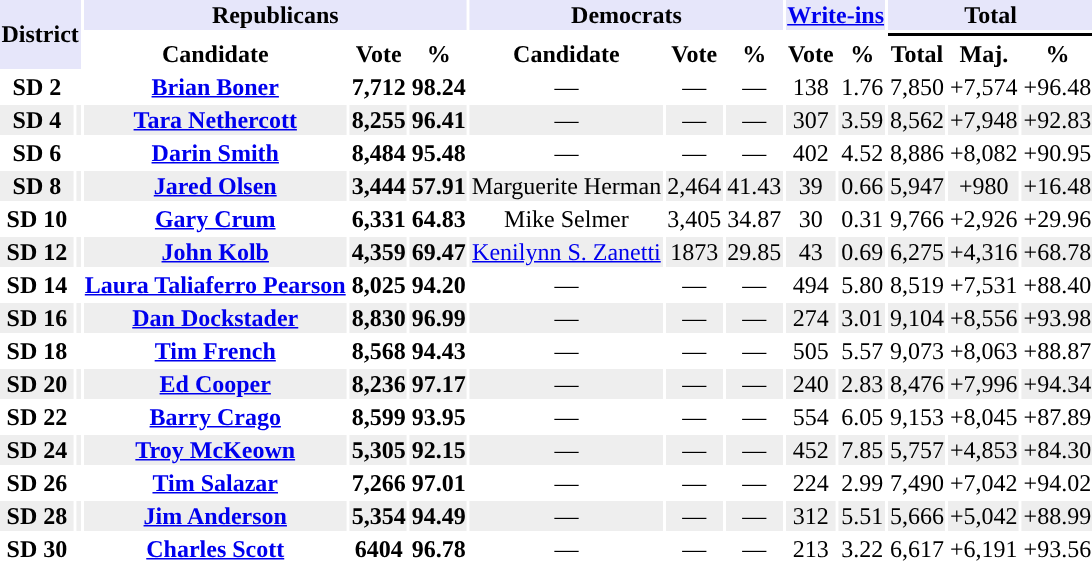<table class="toccolours sortable" style="text-align:center;">
<tr style="background:lavender">
<th rowspan="3" colspan="2">District</th>
<th colspan=3>Republicans</th>
<th colspan=3>Democrats</th>
<th colspan=2><a href='#'>Write-ins</a></th>
<th colspan=3>Total</th>
</tr>
<tr>
<th colspan=3 style="background-color:"></th>
<th colspan=3 style="background-color:"></th>
<th colspan=2 style="background-color:#ffffff"></th>
<th colspan=3 style="background-color:#000000"></th>
</tr>
<tr>
<th align="center">Candidate</th>
<th align="center">Vote</th>
<th align="center">%</th>
<th align="center">Candidate</th>
<th align="center">Vote</th>
<th align="center">%</th>
<th align="center">Vote</th>
<th align="center">%</th>
<th align="center">Total</th>
<th align="center">Maj.</th>
<th align="center">%</th>
</tr>
<tr>
<th>SD 2</th>
<td style="background-color:"></td>
<td><strong><a href='#'>Brian Boner</a></strong></td>
<td><strong>7,712</strong></td>
<td><strong>98.24</strong></td>
<td>—</td>
<td>—</td>
<td>—</td>
<td>138</td>
<td>1.76</td>
<td>7,850</td>
<td>+7,574</td>
<td>+96.48</td>
</tr>
<tr style="background:#EEEEEE;">
<th>SD 4</th>
<td style="background-color:"></td>
<td><strong><a href='#'>Tara Nethercott</a></strong></td>
<td><strong>8,255</strong></td>
<td><strong>96.41</strong></td>
<td>—</td>
<td>—</td>
<td>—</td>
<td>307</td>
<td>3.59</td>
<td>8,562</td>
<td>+7,948</td>
<td>+92.83</td>
</tr>
<tr>
<th>SD 6</th>
<td style="background-color:"></td>
<td><strong><a href='#'>Darin Smith</a></strong></td>
<td><strong>8,484</strong></td>
<td><strong>95.48</strong></td>
<td>—</td>
<td>—</td>
<td>—</td>
<td>402</td>
<td>4.52</td>
<td>8,886</td>
<td>+8,082</td>
<td>+90.95</td>
</tr>
<tr style="background:#EEEEEE;">
<th>SD 8</th>
<td style="background-color:"></td>
<td><strong><a href='#'>Jared Olsen</a></strong></td>
<td><strong>3,444</strong></td>
<td><strong>57.91</strong></td>
<td>Marguerite Herman</td>
<td>2,464</td>
<td>41.43</td>
<td>39</td>
<td>0.66</td>
<td>5,947</td>
<td>+980</td>
<td>+16.48</td>
</tr>
<tr>
<th>SD 10</th>
<td style="background-color:"></td>
<td><strong><a href='#'>Gary Crum</a></strong></td>
<td><strong>6,331</strong></td>
<td><strong>64.83</strong></td>
<td>Mike Selmer</td>
<td>3,405</td>
<td>34.87</td>
<td>30</td>
<td>0.31</td>
<td>9,766</td>
<td>+2,926</td>
<td>+29.96</td>
</tr>
<tr style="background:#EEEEEE;">
<th>SD 12</th>
<td style="background-color:"></td>
<td><strong><a href='#'>John Kolb</a></strong></td>
<td><strong>4,359</strong></td>
<td><strong>69.47</strong></td>
<td><a href='#'>Kenilynn S. Zanetti</a></td>
<td>1873</td>
<td>29.85</td>
<td>43</td>
<td>0.69</td>
<td>6,275</td>
<td>+4,316</td>
<td>+68.78</td>
</tr>
<tr>
<th>SD 14</th>
<td style="background-color:"></td>
<td><strong><a href='#'>Laura Taliaferro Pearson</a></strong></td>
<td><strong>8,025</strong></td>
<td><strong>94.20</strong></td>
<td>—</td>
<td>—</td>
<td>—</td>
<td>494</td>
<td>5.80</td>
<td>8,519</td>
<td>+7,531</td>
<td>+88.40</td>
</tr>
<tr style="background:#EEEEEE;">
<th>SD 16</th>
<td style="background-color:"></td>
<td><strong><a href='#'>Dan Dockstader</a></strong></td>
<td><strong>8,830</strong></td>
<td><strong>96.99</strong></td>
<td>—</td>
<td>—</td>
<td>—</td>
<td>274</td>
<td>3.01</td>
<td>9,104</td>
<td>+8,556</td>
<td>+93.98</td>
</tr>
<tr>
<th>SD 18</th>
<td style="background-color:"></td>
<td><strong><a href='#'>Tim French</a></strong></td>
<td><strong>8,568</strong></td>
<td><strong>94.43</strong></td>
<td>—</td>
<td>—</td>
<td>—</td>
<td>505</td>
<td>5.57</td>
<td>9,073</td>
<td>+8,063</td>
<td>+88.87</td>
</tr>
<tr style="background:#EEEEEE;">
<th>SD 20</th>
<td style="background-color:"></td>
<td><strong><a href='#'>Ed Cooper</a></strong></td>
<td><strong>8,236</strong></td>
<td><strong>97.17</strong></td>
<td>—</td>
<td>—</td>
<td>—</td>
<td>240</td>
<td>2.83</td>
<td>8,476</td>
<td>+7,996</td>
<td>+94.34</td>
</tr>
<tr>
<th>SD 22</th>
<td style="background-color:"></td>
<td><strong><a href='#'>Barry Crago</a></strong></td>
<td><strong>8,599</strong></td>
<td><strong>93.95</strong></td>
<td>—</td>
<td>—</td>
<td>—</td>
<td>554</td>
<td>6.05</td>
<td>9,153</td>
<td>+8,045</td>
<td>+87.89</td>
</tr>
<tr style="background:#EEEEEE;">
<th>SD 24</th>
<td style="background-color:"></td>
<td><strong><a href='#'>Troy McKeown</a></strong></td>
<td><strong>5,305</strong></td>
<td><strong>92.15</strong></td>
<td>—</td>
<td>—</td>
<td>—</td>
<td>452</td>
<td>7.85</td>
<td>5,757</td>
<td>+4,853</td>
<td>+84.30</td>
</tr>
<tr>
<th>SD 26</th>
<td style="background-color:"></td>
<td><strong><a href='#'>Tim Salazar</a></strong></td>
<td><strong>7,266</strong></td>
<td><strong>97.01</strong></td>
<td>—</td>
<td>—</td>
<td>—</td>
<td>224</td>
<td>2.99</td>
<td>7,490</td>
<td>+7,042</td>
<td>+94.02</td>
</tr>
<tr style="background:#EEEEEE;">
<th>SD 28</th>
<td style="background-color:"></td>
<td><strong><a href='#'>Jim Anderson</a></strong></td>
<td><strong>5,354</strong></td>
<td><strong>94.49</strong></td>
<td>—</td>
<td>—</td>
<td>—</td>
<td>312</td>
<td>5.51</td>
<td>5,666</td>
<td>+5,042</td>
<td>+88.99</td>
</tr>
<tr>
<th>SD 30</th>
<td style="background-color:"></td>
<td><strong><a href='#'>Charles Scott</a></strong></td>
<td><strong>6404</strong></td>
<td><strong>96.78</strong></td>
<td>—</td>
<td>—</td>
<td>—</td>
<td>213</td>
<td>3.22</td>
<td>6,617</td>
<td>+6,191</td>
<td>+93.56</td>
</tr>
</table>
